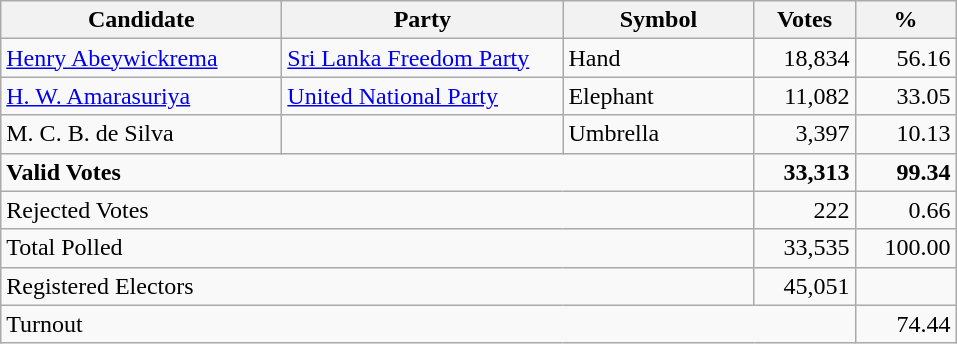<table class="wikitable" border="1" style="text-align:right;">
<tr>
<th align=left width="180">Candidate</th>
<th align=left width="180">Party</th>
<th align=left width="120">Symbol</th>
<th align=left width="60">Votes</th>
<th align=left width="60">%</th>
</tr>
<tr>
<td align=left><a href='#'>Henry Abeywickrema</a></td>
<td align=left><a href='#'>Sri Lanka Freedom Party</a></td>
<td align=left>Hand</td>
<td align=right>18,834</td>
<td align=right>56.16</td>
</tr>
<tr>
<td align=left><a href='#'>H. W. Amarasuriya</a></td>
<td align=left><a href='#'>United National Party</a></td>
<td align=left>Elephant</td>
<td align=right>11,082</td>
<td align=right>33.05</td>
</tr>
<tr>
<td align=left>M. C. B. de Silva</td>
<td></td>
<td align=left>Umbrella</td>
<td align=right>3,397</td>
<td align=right>10.13</td>
</tr>
<tr>
<td align=left colspan=3><strong>Valid Votes</strong></td>
<td align=right><strong>33,313</strong></td>
<td align=right><strong>99.34</strong></td>
</tr>
<tr>
<td align=left colspan=3>Rejected Votes</td>
<td align=right>222</td>
<td align=right>0.66</td>
</tr>
<tr>
<td align=left colspan=3>Total Polled</td>
<td align=right>33,535</td>
<td align=right>100.00</td>
</tr>
<tr>
<td align=left colspan=3>Registered Electors</td>
<td align=right>45,051</td>
<td></td>
</tr>
<tr>
<td align=left colspan=4>Turnout</td>
<td align=right>74.44</td>
</tr>
</table>
